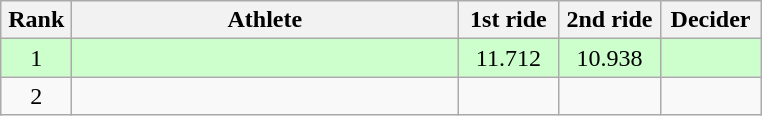<table class=wikitable style="text-align:center">
<tr>
<th width=40>Rank</th>
<th width=250>Athlete</th>
<th width=60>1st ride</th>
<th width=60>2nd ride</th>
<th width=60>Decider</th>
</tr>
<tr bgcolor=ccffcc>
<td>1</td>
<td align=left></td>
<td>11.712</td>
<td>10.938</td>
<td></td>
</tr>
<tr>
<td>2</td>
<td align=left></td>
<td></td>
<td></td>
<td></td>
</tr>
</table>
